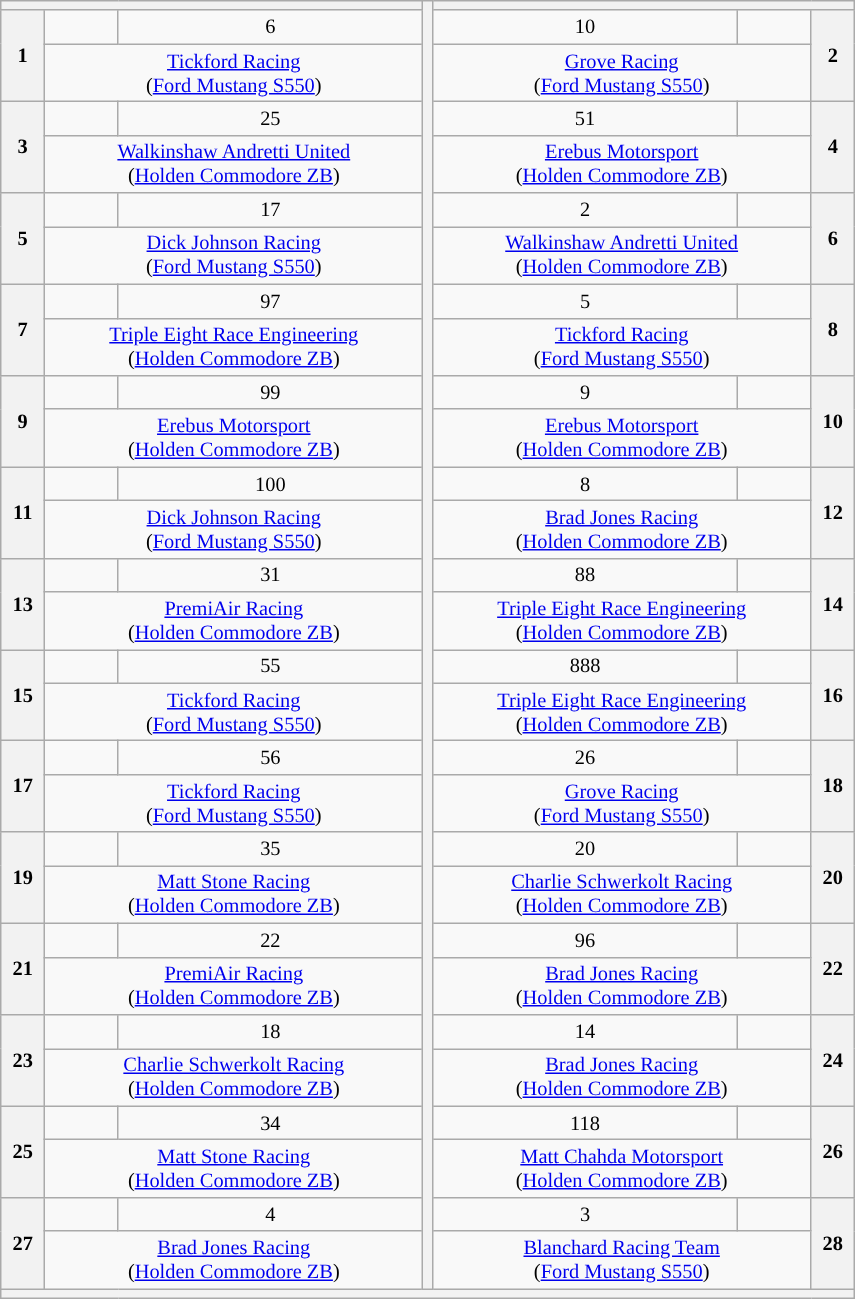<table class="wikitable" style="font-size: 85%;">
<tr>
<th colspan="3" width="275px"></th>
<th rowspan="29"></th>
<th colspan="3" width="275px"></th>
</tr>
<tr>
<th rowspan="2">1</th>
<td align="left"><br></td>
<td align="center">6</td>
<td align="center">10</td>
<td align="left"><br></td>
<th rowspan="2">2</th>
</tr>
<tr>
<td colspan="2" align="center"><a href='#'>Tickford Racing</a><br>(<a href='#'>Ford Mustang S550</a>)</td>
<td colspan="2" align="center"><a href='#'>Grove Racing</a><br>(<a href='#'>Ford Mustang S550</a>)</td>
</tr>
<tr>
<th rowspan="2">3</th>
<td align="left"><br></td>
<td align="center">25</td>
<td align="center">51</td>
<td align="left"><br></td>
<th rowspan="2">4</th>
</tr>
<tr>
<td colspan="2" align="center"><a href='#'>Walkinshaw Andretti United</a><br>(<a href='#'>Holden Commodore ZB</a>)</td>
<td colspan="2" align="center"><a href='#'>Erebus Motorsport</a><br>(<a href='#'>Holden Commodore ZB</a>)</td>
</tr>
<tr>
<th rowspan="2">5</th>
<td align="left"><br></td>
<td align="center">17</td>
<td align="center">2</td>
<td align="left"><br></td>
<th rowspan="2">6</th>
</tr>
<tr>
<td colspan="2" align="center"><a href='#'>Dick Johnson Racing</a><br>(<a href='#'>Ford Mustang S550</a>)</td>
<td colspan="2" align="center"><a href='#'>Walkinshaw Andretti United</a><br>(<a href='#'>Holden Commodore ZB</a>)</td>
</tr>
<tr>
<th rowspan="2">7</th>
<td align="left"><br></td>
<td align="center">97</td>
<td align="center">5</td>
<td align="left"><br></td>
<th rowspan="2">8</th>
</tr>
<tr>
<td colspan="2" align="center"><a href='#'>Triple Eight Race Engineering</a><br>(<a href='#'>Holden Commodore ZB</a>)</td>
<td colspan="2" align="center"><a href='#'>Tickford Racing</a><br>(<a href='#'>Ford Mustang S550</a>)</td>
</tr>
<tr>
<th rowspan="2">9</th>
<td align="left"><br></td>
<td align="center">99</td>
<td align="center">9</td>
<td align="left"><br></td>
<th rowspan="2">10</th>
</tr>
<tr>
<td colspan="2" align="center"><a href='#'>Erebus Motorsport</a><br>(<a href='#'>Holden Commodore ZB</a>)</td>
<td colspan="2" align="center"><a href='#'>Erebus Motorsport</a><br>(<a href='#'>Holden Commodore ZB</a>)</td>
</tr>
<tr>
<th rowspan="2">11</th>
<td align="left"><br></td>
<td align="center">100</td>
<td align="center">8</td>
<td align="left"><br></td>
<th rowspan="2">12</th>
</tr>
<tr>
<td colspan="2" align="center"><a href='#'>Dick Johnson Racing</a><br>(<a href='#'>Ford Mustang S550</a>)</td>
<td colspan="2" align="center"><a href='#'>Brad Jones Racing</a><br>(<a href='#'>Holden Commodore ZB</a>)</td>
</tr>
<tr>
<th rowspan="2">13</th>
<td align="left"><br></td>
<td align="center">31</td>
<td align="center">88</td>
<td align="left"><br></td>
<th rowspan="2">14</th>
</tr>
<tr>
<td colspan="2" align="center"><a href='#'>PremiAir Racing</a><br>(<a href='#'>Holden Commodore ZB</a>)</td>
<td colspan="2" align="center"><a href='#'>Triple Eight Race Engineering</a><br>(<a href='#'>Holden Commodore ZB</a>)</td>
</tr>
<tr>
<th rowspan="2">15</th>
<td align="left"><br></td>
<td align="center">55</td>
<td align="center">888</td>
<td align="left"><br></td>
<th rowspan="2">16</th>
</tr>
<tr>
<td colspan="2" align="center"><a href='#'>Tickford Racing</a><br>(<a href='#'>Ford Mustang S550</a>)</td>
<td colspan="2" align="center"><a href='#'>Triple Eight Race Engineering</a><br>(<a href='#'>Holden Commodore ZB</a>)</td>
</tr>
<tr>
<th rowspan="2">17</th>
<td align="left"><br></td>
<td align="center">56</td>
<td align="center">26</td>
<td align="left"><br></td>
<th rowspan="2">18</th>
</tr>
<tr>
<td colspan="2" align="center"><a href='#'>Tickford Racing</a><br>(<a href='#'>Ford Mustang S550</a>)</td>
<td colspan="2" align="center"><a href='#'>Grove Racing</a><br>(<a href='#'>Ford Mustang S550</a>)</td>
</tr>
<tr>
<th rowspan="2">19</th>
<td align="left"><br></td>
<td align="center">35</td>
<td align="center">20</td>
<td align="left"><br></td>
<th rowspan="2">20</th>
</tr>
<tr>
<td colspan="2" align="center"><a href='#'>Matt Stone Racing</a><br>(<a href='#'>Holden Commodore ZB</a>)</td>
<td colspan="2" align="center"><a href='#'>Charlie Schwerkolt Racing</a><br>(<a href='#'>Holden Commodore ZB</a>)</td>
</tr>
<tr>
<th rowspan="2">21</th>
<td align="left"><br></td>
<td align="center">22</td>
<td align="center">96</td>
<td align="left"><br></td>
<th rowspan="2">22</th>
</tr>
<tr>
<td colspan="2" align="center"><a href='#'>PremiAir Racing</a><br>(<a href='#'>Holden Commodore ZB</a>)</td>
<td colspan="2" align="center"><a href='#'>Brad Jones Racing</a><br>(<a href='#'>Holden Commodore ZB</a>)</td>
</tr>
<tr>
<th rowspan="2">23</th>
<td align="left"><br></td>
<td align="center">18</td>
<td align="center">14</td>
<td align="left"><br></td>
<th rowspan="2">24</th>
</tr>
<tr>
<td colspan="2" align="center"><a href='#'>Charlie Schwerkolt Racing</a><br>(<a href='#'>Holden Commodore ZB</a>)</td>
<td colspan="2" align="center"><a href='#'>Brad Jones Racing</a><br>(<a href='#'>Holden Commodore ZB</a>)</td>
</tr>
<tr>
<th rowspan="2">25</th>
<td align="left"><br></td>
<td align="center">34</td>
<td align="center">118</td>
<td align="left"><br></td>
<th rowspan="2">26</th>
</tr>
<tr>
<td colspan="2" align="center"><a href='#'>Matt Stone Racing</a><br>(<a href='#'>Holden Commodore ZB</a>)</td>
<td colspan="2" align="center"><a href='#'>Matt Chahda Motorsport</a><br>(<a href='#'>Holden Commodore ZB</a>)</td>
</tr>
<tr>
<th rowspan="2">27</th>
<td><br></td>
<td align="center">4</td>
<td align="center">3</td>
<td><br></td>
<th rowspan="2">28</th>
</tr>
<tr>
<td colspan="2" align="center"><a href='#'>Brad Jones Racing</a><br>(<a href='#'>Holden Commodore ZB</a>)</td>
<td colspan="2" align="center"><a href='#'>Blanchard Racing Team</a><br>(<a href='#'>Ford Mustang S550</a>)</td>
</tr>
<tr>
<th colspan="7"></th>
</tr>
</table>
